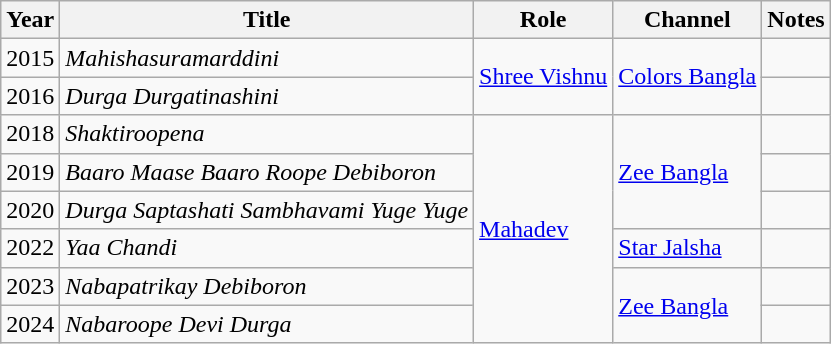<table class="wikitable">
<tr>
<th>Year</th>
<th>Title</th>
<th>Role</th>
<th>Channel</th>
<th>Notes</th>
</tr>
<tr>
<td>2015</td>
<td><em>Mahishasuramarddini</em></td>
<td rowspan="2"><a href='#'>Shree Vishnu</a></td>
<td rowspan="2"><a href='#'>Colors Bangla</a></td>
<td></td>
</tr>
<tr>
<td>2016</td>
<td><em>Durga Durgatinashini</em></td>
<td></td>
</tr>
<tr>
<td>2018</td>
<td><em>Shaktiroopena</em></td>
<td rowspan="6"><a href='#'>Mahadev</a></td>
<td rowspan="3"><a href='#'>Zee Bangla</a></td>
<td></td>
</tr>
<tr>
<td>2019</td>
<td><em>Baaro Maase Baaro Roope Debiboron</em></td>
<td></td>
</tr>
<tr>
<td>2020</td>
<td><em>Durga Saptashati Sambhavami Yuge Yuge</em></td>
<td></td>
</tr>
<tr>
<td>2022</td>
<td><em>Yaa Chandi</em></td>
<td><a href='#'>Star Jalsha</a></td>
<td></td>
</tr>
<tr>
<td>2023</td>
<td><em>Nabapatrikay Debiboron</em></td>
<td rowspan="2"><a href='#'>Zee Bangla</a></td>
<td></td>
</tr>
<tr>
<td>2024</td>
<td><em>Nabaroope Devi Durga</em></td>
<td></td>
</tr>
</table>
